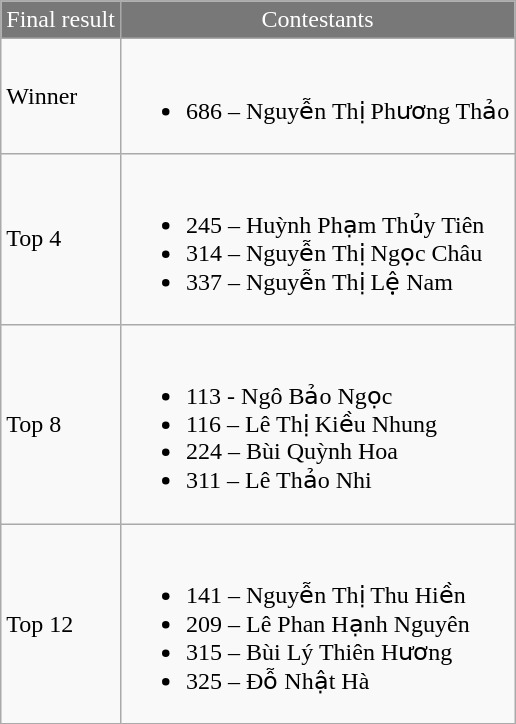<table class="wikitable">
<tr bgcolor="#787878" style="color:#FFFFFF" align="center">
<td>Final result</td>
<td>Contestants</td>
</tr>
<tr>
<td>Winner</td>
<td><br><ul><li>686 – Nguyễn Thị Phương Thảo</li></ul></td>
</tr>
<tr>
<td>Top 4</td>
<td><br><ul><li>245 – Huỳnh Phạm Thủy Tiên</li><li>314 – Nguyễn Thị Ngọc Châu</li><li>337 – Nguyễn Thị Lệ Nam</li></ul></td>
</tr>
<tr>
<td>Top 8</td>
<td><br><ul><li>113 - Ngô Bảo Ngọc</li><li>116 – Lê Thị Kiều Nhung</li><li>224 – Bùi Quỳnh Hoa</li><li>311 – Lê Thảo Nhi</li></ul></td>
</tr>
<tr>
<td>Top 12</td>
<td><br><ul><li>141 – Nguyễn Thị Thu Hiền</li><li>209 – Lê Phan Hạnh Nguyên</li><li>315 – Bùi Lý Thiên Hương</li><li>325 – Đỗ Nhật Hà</li></ul></td>
</tr>
</table>
